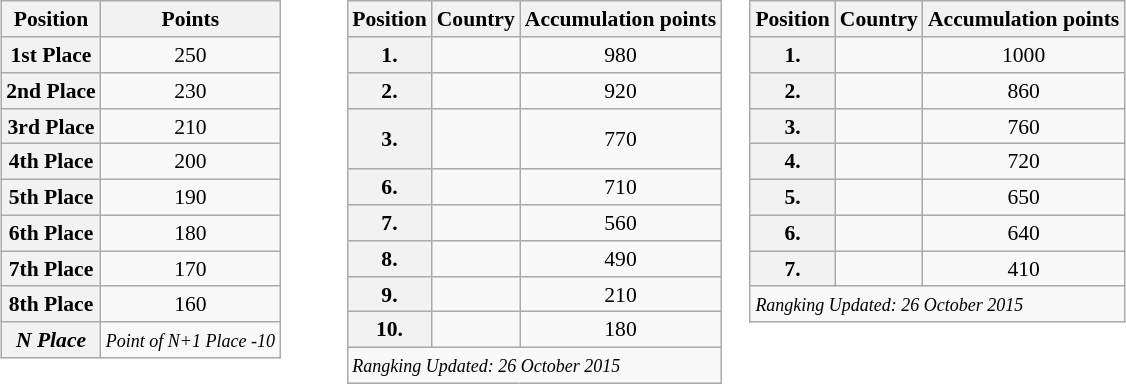<table style= "font-size: 90%">
<tr>
<td valign="top" width=30%><br><table class="wikitable" style= "text-align: center">
<tr>
<th>Position</th>
<th>Points</th>
</tr>
<tr>
<th>1st Place</th>
<td>250</td>
</tr>
<tr>
<th>2nd Place</th>
<td>230</td>
</tr>
<tr>
<th>3rd Place</th>
<td>210</td>
</tr>
<tr>
<th>4th Place</th>
<td>200</td>
</tr>
<tr>
<th>5th Place</th>
<td>190</td>
</tr>
<tr>
<th>6th Place</th>
<td>180</td>
</tr>
<tr>
<th>7th Place</th>
<td>170</td>
</tr>
<tr>
<th>8th Place</th>
<td>160</td>
</tr>
<tr>
<th><em>N Place</em></th>
<td><small><em>Point of N+1 Place -10</em></small></td>
</tr>
</table>
</td>
<td valign="top" width=35%><br><table class="wikitable" style= "text-align: center;">
<tr>
<th>Position</th>
<th>Country</th>
<th>Accumulation points</th>
</tr>
<tr>
<th>1.</th>
<td align=left></td>
<td>980</td>
</tr>
<tr>
<th>2.</th>
<td align=left></td>
<td>920</td>
</tr>
<tr>
<th>3.</th>
<td align=left><br><br></td>
<td>770</td>
</tr>
<tr>
<th>6.</th>
<td align=left></td>
<td>710</td>
</tr>
<tr>
<th>7.</th>
<td align=left></td>
<td>560</td>
</tr>
<tr>
<th>8.</th>
<td align=left></td>
<td>490</td>
</tr>
<tr>
<th>9.</th>
<td align=left></td>
<td>210</td>
</tr>
<tr>
<th>10.</th>
<td align=left></td>
<td>180</td>
</tr>
<tr>
<td colspan=3 align=left><small><em>Rangking Updated: 26 October 2015</em></small></td>
</tr>
</table>
</td>
<td valign="top" width=35%><br><table class="wikitable" style= "text-align: center">
<tr>
<th>Position</th>
<th>Country</th>
<th>Accumulation points</th>
</tr>
<tr>
<th>1.</th>
<td align=left></td>
<td>1000</td>
</tr>
<tr>
<th>2.</th>
<td align=left></td>
<td>860</td>
</tr>
<tr>
<th>3.</th>
<td align=left></td>
<td>760</td>
</tr>
<tr>
<th>4.</th>
<td align=left></td>
<td>720</td>
</tr>
<tr>
<th>5.</th>
<td align=left></td>
<td>650</td>
</tr>
<tr>
<th>6.</th>
<td align=left></td>
<td>640</td>
</tr>
<tr>
<th>7.</th>
<td align=left></td>
<td>410</td>
</tr>
<tr>
<td colspan=3 align=left><small><em>Rangking Updated: 26 October 2015</em></small></td>
</tr>
</table>
</td>
</tr>
</table>
